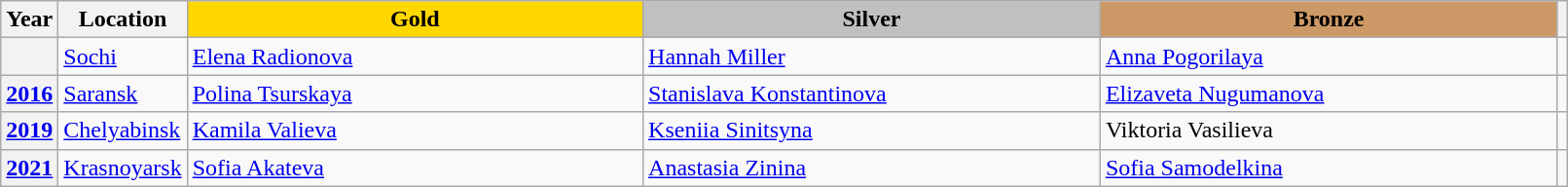<table class="wikitable unsortable" style="text-align:left; width:85%">
<tr>
<th scope="col" style="text-align:center">Year</th>
<th scope="col" style="text-align:center">Location</th>
<td scope="col" style="text-align:center; width:30%; background:gold"><strong>Gold</strong></td>
<td scope="col" style="text-align:center; width:30%; background:silver"><strong>Silver</strong></td>
<td scope="col" style="text-align:center; width:30%; background:#c96"><strong>Bronze</strong></td>
<th scope="col" style="text-align:center"></th>
</tr>
<tr>
<th scope="row" style="text-align:left"></th>
<td><a href='#'>Sochi</a></td>
<td> <a href='#'>Elena Radionova</a></td>
<td> <a href='#'>Hannah Miller</a></td>
<td> <a href='#'>Anna Pogorilaya</a></td>
<td></td>
</tr>
<tr>
<th scope="row" style="text-align:left"><a href='#'>2016</a></th>
<td><a href='#'>Saransk</a></td>
<td> <a href='#'>Polina Tsurskaya</a></td>
<td> <a href='#'>Stanislava Konstantinova</a></td>
<td> <a href='#'>Elizaveta Nugumanova</a></td>
<td></td>
</tr>
<tr>
<th scope="row" style="text-align:left"><a href='#'>2019</a></th>
<td><a href='#'>Chelyabinsk</a></td>
<td> <a href='#'>Kamila Valieva</a></td>
<td> <a href='#'>Kseniia Sinitsyna</a></td>
<td> Viktoria Vasilieva</td>
<td></td>
</tr>
<tr>
<th scope="row" style="text-align:left"><a href='#'>2021</a></th>
<td><a href='#'>Krasnoyarsk</a></td>
<td> <a href='#'>Sofia Akateva</a></td>
<td> <a href='#'>Anastasia Zinina</a></td>
<td> <a href='#'>Sofia Samodelkina</a></td>
<td></td>
</tr>
</table>
